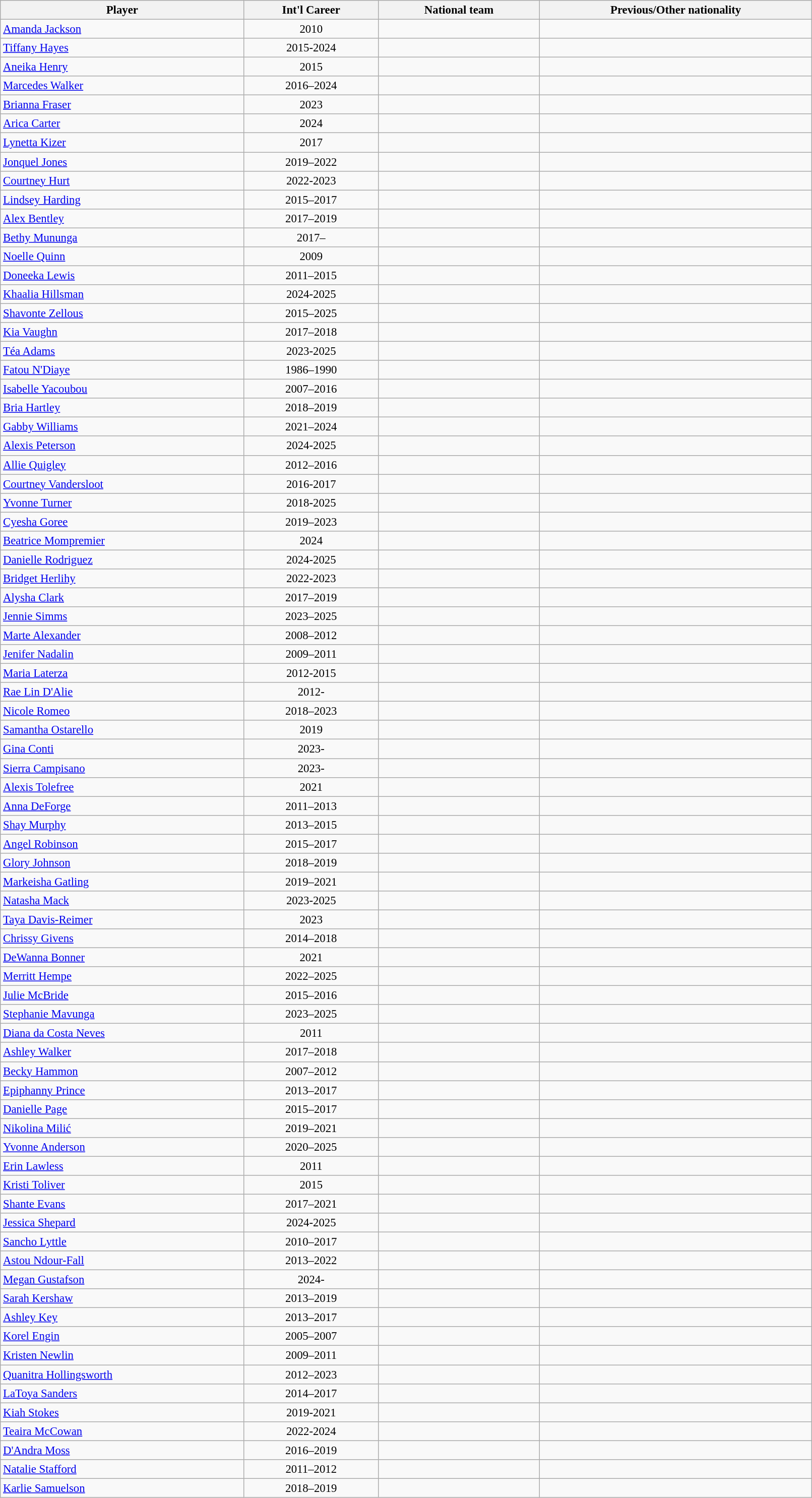<table class="wikitable sortable" style="font-size:95%; width: 85%">
<tr>
<th scope="col" width="10px">Player</th>
<th scope="col" width="5px">Int'l Career</th>
<th scope="col" width="10px">National team</th>
<th scope="col" width="10px">Previous/Other nationality</th>
</tr>
<tr>
<td><a href='#'>Amanda Jackson</a></td>
<td align="center">2010</td>
<td></td>
<td></td>
</tr>
<tr>
<td><a href='#'>Tiffany Hayes</a></td>
<td align="center">2015-2024</td>
<td></td>
<td></td>
</tr>
<tr>
<td><a href='#'>Aneika Henry</a></td>
<td align="center">2015</td>
<td></td>
<td></td>
</tr>
<tr>
<td><a href='#'>Marcedes Walker</a></td>
<td align="center">2016–2024</td>
<td></td>
<td></td>
</tr>
<tr>
<td><a href='#'>Brianna Fraser</a></td>
<td align="center">2023</td>
<td></td>
<td></td>
</tr>
<tr>
<td><a href='#'>Arica Carter</a></td>
<td align="center">2024</td>
<td></td>
<td></td>
</tr>
<tr>
<td><a href='#'>Lynetta Kizer</a></td>
<td align="center">2017</td>
<td></td>
<td></td>
</tr>
<tr>
<td><a href='#'>Jonquel Jones</a></td>
<td align="center">2019–2022</td>
<td></td>
<td></td>
</tr>
<tr>
<td><a href='#'>Courtney Hurt</a></td>
<td align="center">2022-2023</td>
<td></td>
<td></td>
</tr>
<tr>
<td><a href='#'>Lindsey Harding</a></td>
<td align="center">2015–2017</td>
<td></td>
<td></td>
</tr>
<tr>
<td><a href='#'>Alex Bentley</a></td>
<td align="center">2017–2019</td>
<td></td>
<td></td>
</tr>
<tr>
<td><a href='#'>Bethy Mununga</a></td>
<td align="center">2017–</td>
<td></td>
<td></td>
</tr>
<tr>
<td><a href='#'>Noelle Quinn</a></td>
<td align="center">2009</td>
<td></td>
<td></td>
</tr>
<tr>
<td><a href='#'>Doneeka Lewis</a></td>
<td align="center">2011–2015</td>
<td></td>
<td></td>
</tr>
<tr>
<td><a href='#'>Khaalia Hillsman</a></td>
<td align="center">2024-2025</td>
<td></td>
<td></td>
</tr>
<tr>
<td><a href='#'>Shavonte Zellous</a></td>
<td align="center">2015–2025</td>
<td></td>
<td></td>
</tr>
<tr>
<td><a href='#'>Kia Vaughn</a></td>
<td align="center">2017–2018</td>
<td></td>
<td></td>
</tr>
<tr>
<td><a href='#'>Téa Adams</a></td>
<td align="center">2023-2025</td>
<td></td>
<td></td>
</tr>
<tr>
<td><a href='#'>Fatou N'Diaye</a></td>
<td align="center">1986–1990</td>
<td></td>
<td></td>
</tr>
<tr>
<td><a href='#'>Isabelle Yacoubou</a></td>
<td align="center">2007–2016</td>
<td></td>
<td></td>
</tr>
<tr>
<td><a href='#'>Bria Hartley</a></td>
<td align="center">2018–2019</td>
<td></td>
<td></td>
</tr>
<tr>
<td><a href='#'>Gabby Williams</a></td>
<td align="center">2021–2024</td>
<td></td>
<td></td>
</tr>
<tr>
<td><a href='#'>Alexis Peterson</a></td>
<td align="center">2024-2025</td>
<td></td>
<td></td>
</tr>
<tr>
<td><a href='#'>Allie Quigley</a></td>
<td align="center">2012–2016</td>
<td></td>
<td></td>
</tr>
<tr>
<td><a href='#'>Courtney Vandersloot</a></td>
<td align="center">2016-2017</td>
<td></td>
<td></td>
</tr>
<tr>
<td><a href='#'>Yvonne Turner</a></td>
<td align="center">2018-2025</td>
<td></td>
<td></td>
</tr>
<tr>
<td><a href='#'>Cyesha Goree</a></td>
<td align="center">2019–2023</td>
<td></td>
<td></td>
</tr>
<tr>
<td><a href='#'>Beatrice Mompremier</a></td>
<td align="center">2024</td>
<td></td>
<td></td>
</tr>
<tr>
<td><a href='#'>Danielle Rodriguez</a></td>
<td align="center">2024-2025</td>
<td></td>
<td></td>
</tr>
<tr>
<td><a href='#'>Bridget Herlihy</a></td>
<td align="center">2022-2023</td>
<td></td>
<td></td>
</tr>
<tr>
<td><a href='#'>Alysha Clark</a></td>
<td align="center">2017–2019</td>
<td></td>
<td></td>
</tr>
<tr>
<td><a href='#'>Jennie Simms</a></td>
<td align="center">2023–2025</td>
<td></td>
<td></td>
</tr>
<tr>
<td><a href='#'>Marte Alexander</a></td>
<td align="center">2008–2012</td>
<td></td>
<td></td>
</tr>
<tr>
<td><a href='#'>Jenifer Nadalin</a></td>
<td align="center">2009–2011</td>
<td></td>
<td></td>
</tr>
<tr>
<td><a href='#'>Maria Laterza</a></td>
<td align="center">2012-2015</td>
<td></td>
<td></td>
</tr>
<tr>
<td><a href='#'>Rae Lin D'Alie</a></td>
<td align="center">2012-</td>
<td></td>
<td></td>
</tr>
<tr>
<td><a href='#'>Nicole Romeo</a></td>
<td align="center">2018–2023</td>
<td></td>
<td></td>
</tr>
<tr>
<td><a href='#'>Samantha Ostarello</a></td>
<td align="center">2019</td>
<td></td>
<td></td>
</tr>
<tr>
<td><a href='#'>Gina Conti</a></td>
<td align="center">2023-</td>
<td></td>
<td></td>
</tr>
<tr>
<td><a href='#'>Sierra Campisano</a></td>
<td align="center">2023-</td>
<td></td>
<td></td>
</tr>
<tr>
<td><a href='#'>Alexis Tolefree</a></td>
<td align="center">2021</td>
<td></td>
<td></td>
</tr>
<tr>
<td><a href='#'>Anna DeForge</a></td>
<td align="center">2011–2013</td>
<td></td>
<td></td>
</tr>
<tr>
<td><a href='#'>Shay Murphy</a></td>
<td align="center">2013–2015</td>
<td></td>
<td></td>
</tr>
<tr>
<td><a href='#'>Angel Robinson</a></td>
<td align="center">2015–2017</td>
<td></td>
<td></td>
</tr>
<tr>
<td><a href='#'>Glory Johnson</a></td>
<td align="center">2018–2019</td>
<td></td>
<td></td>
</tr>
<tr>
<td><a href='#'>Markeisha Gatling</a></td>
<td align="center">2019–2021</td>
<td></td>
<td></td>
</tr>
<tr>
<td><a href='#'>Natasha Mack</a></td>
<td align="center">2023-2025</td>
<td></td>
<td></td>
</tr>
<tr>
<td><a href='#'>Taya Davis-Reimer</a></td>
<td align="center">2023</td>
<td></td>
<td></td>
</tr>
<tr>
<td><a href='#'>Chrissy Givens</a></td>
<td align="center">2014–2018</td>
<td></td>
<td></td>
</tr>
<tr>
<td><a href='#'>DeWanna Bonner</a></td>
<td align="center">2021</td>
<td></td>
<td></td>
</tr>
<tr>
<td><a href='#'>Merritt Hempe</a></td>
<td align="center">2022–2025</td>
<td></td>
<td></td>
</tr>
<tr>
<td><a href='#'>Julie McBride</a></td>
<td align="center">2015–2016</td>
<td></td>
<td></td>
</tr>
<tr>
<td><a href='#'>Stephanie Mavunga</a></td>
<td align="center">2023–2025</td>
<td></td>
<td></td>
</tr>
<tr>
<td><a href='#'>Diana da Costa Neves</a></td>
<td align="center">2011</td>
<td></td>
<td></td>
</tr>
<tr>
<td><a href='#'>Ashley Walker</a></td>
<td align="center">2017–2018</td>
<td></td>
<td></td>
</tr>
<tr>
<td><a href='#'>Becky Hammon</a></td>
<td align="center">2007–2012</td>
<td></td>
<td></td>
</tr>
<tr>
<td><a href='#'>Epiphanny Prince</a></td>
<td align="center">2013–2017</td>
<td></td>
<td></td>
</tr>
<tr>
<td><a href='#'>Danielle Page</a></td>
<td align="center">2015–2017</td>
<td></td>
<td></td>
</tr>
<tr>
<td><a href='#'>Nikolina Milić</a></td>
<td align="center">2019–2021</td>
<td></td>
<td></td>
</tr>
<tr>
<td><a href='#'>Yvonne Anderson</a></td>
<td align="center">2020–2025</td>
<td></td>
<td></td>
</tr>
<tr>
<td><a href='#'>Erin Lawless</a></td>
<td align="center">2011</td>
<td></td>
<td></td>
</tr>
<tr>
<td><a href='#'>Kristi Toliver</a></td>
<td align="center">2015</td>
<td></td>
<td></td>
</tr>
<tr>
<td><a href='#'>Shante Evans</a></td>
<td align="center">2017–2021</td>
<td></td>
<td></td>
</tr>
<tr>
<td><a href='#'>Jessica Shepard</a></td>
<td align="center">2024-2025</td>
<td></td>
<td></td>
</tr>
<tr>
<td><a href='#'>Sancho Lyttle</a></td>
<td align="center">2010–2017</td>
<td></td>
<td></td>
</tr>
<tr>
<td><a href='#'>Astou Ndour-Fall</a></td>
<td align="center">2013–2022</td>
<td></td>
<td></td>
</tr>
<tr>
<td><a href='#'>Megan Gustafson</a></td>
<td align="center">2024-</td>
<td></td>
<td></td>
</tr>
<tr>
<td><a href='#'>Sarah Kershaw</a></td>
<td align="center">2013–2019</td>
<td></td>
<td></td>
</tr>
<tr>
<td><a href='#'>Ashley Key</a></td>
<td align="center">2013–2017</td>
<td></td>
<td></td>
</tr>
<tr>
<td><a href='#'>Korel Engin</a></td>
<td align="center">2005–2007</td>
<td></td>
<td></td>
</tr>
<tr>
<td><a href='#'>Kristen Newlin</a></td>
<td align="center">2009–2011</td>
<td></td>
<td></td>
</tr>
<tr>
<td><a href='#'>Quanitra Hollingsworth</a></td>
<td align="center">2012–2023</td>
<td></td>
<td></td>
</tr>
<tr>
<td><a href='#'>LaToya Sanders</a></td>
<td align="center">2014–2017</td>
<td></td>
<td></td>
</tr>
<tr>
<td><a href='#'>Kiah Stokes</a></td>
<td align="center">2019-2021</td>
<td></td>
<td></td>
</tr>
<tr>
<td><a href='#'>Teaira McCowan</a></td>
<td align="center">2022-2024</td>
<td></td>
<td></td>
</tr>
<tr>
<td><a href='#'>D'Andra Moss</a></td>
<td align="center">2016–2019</td>
<td></td>
<td></td>
</tr>
<tr>
<td><a href='#'>Natalie Stafford</a></td>
<td align="center">2011–2012</td>
<td></td>
<td></td>
</tr>
<tr>
<td><a href='#'>Karlie Samuelson</a></td>
<td align="center">2018–2019</td>
<td></td>
<td></td>
</tr>
</table>
